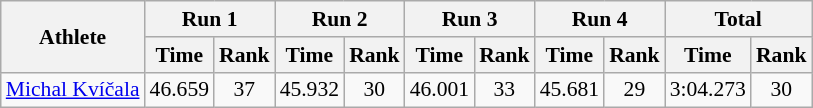<table class="wikitable" border="1" style="font-size:90%">
<tr>
<th rowspan="2">Athlete</th>
<th colspan="2">Run 1</th>
<th colspan="2">Run 2</th>
<th colspan="2">Run 3</th>
<th colspan="2">Run 4</th>
<th colspan="2">Total</th>
</tr>
<tr>
<th>Time</th>
<th>Rank</th>
<th>Time</th>
<th>Rank</th>
<th>Time</th>
<th>Rank</th>
<th>Time</th>
<th>Rank</th>
<th>Time</th>
<th>Rank</th>
</tr>
<tr>
<td><a href='#'>Michal Kvíčala</a></td>
<td align="center">46.659</td>
<td align="center">37</td>
<td align="center">45.932</td>
<td align="center">30</td>
<td align="center">46.001</td>
<td align="center">33</td>
<td align="center">45.681</td>
<td align="center">29</td>
<td align="center">3:04.273</td>
<td align="center">30</td>
</tr>
</table>
